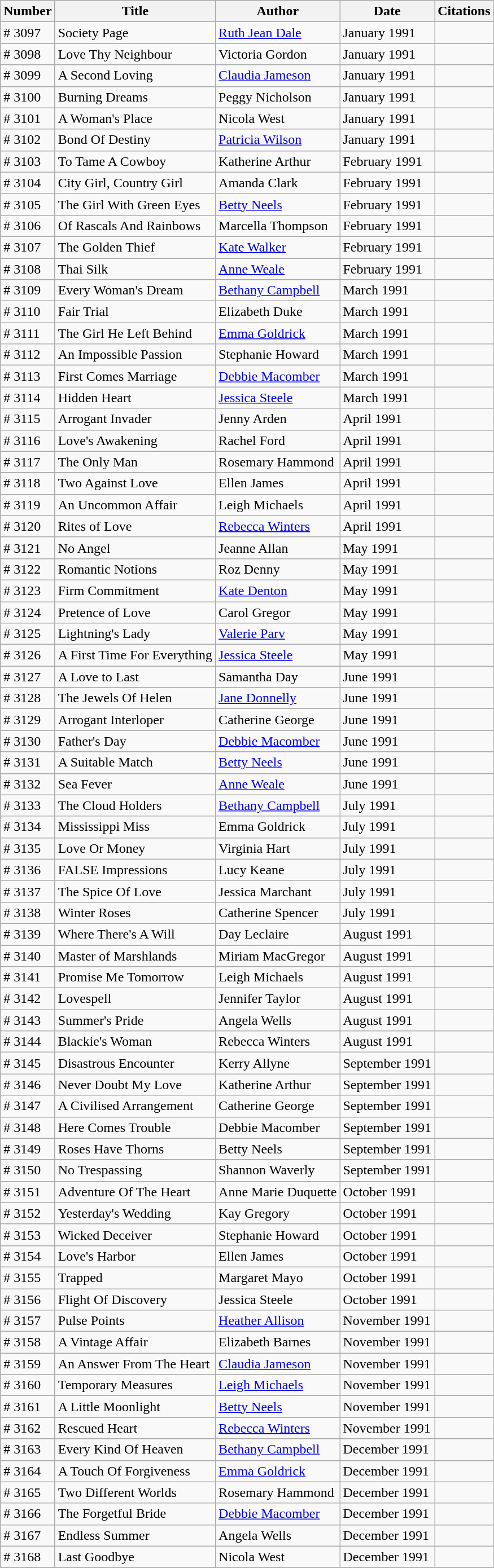<table class="wikitable sortable ">
<tr>
<th>Number</th>
<th>Title</th>
<th>Author</th>
<th>Date</th>
<th>Citations</th>
</tr>
<tr>
<td># 3097</td>
<td>Society Page</td>
<td><a href='#'>Ruth Jean Dale</a></td>
<td>January 1991</td>
<td></td>
</tr>
<tr>
<td># 3098</td>
<td>Love Thy Neighbour</td>
<td>Victoria Gordon</td>
<td>January 1991</td>
<td></td>
</tr>
<tr>
<td># 3099</td>
<td>A Second Loving</td>
<td><a href='#'>Claudia Jameson</a></td>
<td>January 1991</td>
<td></td>
</tr>
<tr>
<td># 3100</td>
<td>Burning Dreams</td>
<td>Peggy Nicholson</td>
<td>January 1991</td>
<td></td>
</tr>
<tr>
<td># 3101</td>
<td>A Woman's Place</td>
<td>Nicola West</td>
<td>January 1991</td>
<td></td>
</tr>
<tr>
<td># 3102</td>
<td>Bond Of Destiny</td>
<td><a href='#'>Patricia Wilson</a></td>
<td>January 1991</td>
<td></td>
</tr>
<tr>
<td># 3103</td>
<td>To Tame A Cowboy</td>
<td>Katherine Arthur</td>
<td>February 1991</td>
<td></td>
</tr>
<tr>
<td># 3104</td>
<td>City Girl, Country Girl</td>
<td>Amanda Clark</td>
<td>February 1991</td>
<td></td>
</tr>
<tr>
<td># 3105</td>
<td>The Girl With Green Eyes</td>
<td><a href='#'>Betty Neels</a></td>
<td>February 1991</td>
<td></td>
</tr>
<tr>
<td># 3106</td>
<td>Of Rascals And Rainbows</td>
<td>Marcella Thompson</td>
<td>February 1991</td>
<td></td>
</tr>
<tr>
<td># 3107</td>
<td>The Golden Thief</td>
<td><a href='#'>Kate Walker</a></td>
<td>February 1991</td>
<td></td>
</tr>
<tr>
<td># 3108</td>
<td>Thai Silk</td>
<td><a href='#'>Anne Weale</a></td>
<td>February 1991</td>
<td></td>
</tr>
<tr>
<td># 3109</td>
<td>Every Woman's Dream</td>
<td><a href='#'>Bethany Campbell</a></td>
<td>March 1991</td>
<td></td>
</tr>
<tr>
<td># 3110</td>
<td>Fair Trial</td>
<td>Elizabeth Duke</td>
<td>March 1991</td>
<td></td>
</tr>
<tr>
<td># 3111</td>
<td>The Girl He Left Behind</td>
<td><a href='#'>Emma Goldrick</a></td>
<td>March 1991</td>
<td></td>
</tr>
<tr>
<td># 3112</td>
<td>An Impossible Passion</td>
<td>Stephanie Howard</td>
<td>March 1991</td>
<td></td>
</tr>
<tr>
<td># 3113</td>
<td>First Comes Marriage</td>
<td><a href='#'>Debbie Macomber</a></td>
<td>March 1991</td>
<td></td>
</tr>
<tr>
<td># 3114</td>
<td>Hidden Heart</td>
<td><a href='#'>Jessica Steele</a></td>
<td>March 1991</td>
<td></td>
</tr>
<tr>
<td># 3115</td>
<td>Arrogant Invader</td>
<td>Jenny Arden</td>
<td>April 1991</td>
<td></td>
</tr>
<tr>
<td># 3116</td>
<td>Love's Awakening</td>
<td>Rachel Ford</td>
<td>April 1991</td>
<td></td>
</tr>
<tr>
<td># 3117</td>
<td>The Only Man</td>
<td>Rosemary Hammond</td>
<td>April 1991</td>
<td></td>
</tr>
<tr>
<td># 3118</td>
<td>Two Against Love</td>
<td>Ellen James</td>
<td>April 1991</td>
<td></td>
</tr>
<tr>
<td># 3119</td>
<td>An Uncommon Affair</td>
<td>Leigh Michaels</td>
<td>April 1991</td>
<td></td>
</tr>
<tr>
<td># 3120</td>
<td>Rites of Love</td>
<td><a href='#'>Rebecca Winters</a></td>
<td>April 1991</td>
<td></td>
</tr>
<tr>
<td># 3121</td>
<td>No Angel</td>
<td>Jeanne Allan</td>
<td>May 1991</td>
<td></td>
</tr>
<tr>
<td># 3122</td>
<td>Romantic Notions</td>
<td>Roz Denny</td>
<td>May 1991</td>
<td></td>
</tr>
<tr>
<td># 3123</td>
<td>Firm Commitment</td>
<td><a href='#'>Kate Denton</a></td>
<td>May 1991</td>
<td></td>
</tr>
<tr>
<td># 3124</td>
<td>Pretence of Love</td>
<td>Carol Gregor</td>
<td>May 1991</td>
<td></td>
</tr>
<tr>
<td># 3125</td>
<td>Lightning's Lady</td>
<td><a href='#'>Valerie Parv</a></td>
<td>May 1991</td>
<td></td>
</tr>
<tr>
<td># 3126</td>
<td>A First Time For Everything</td>
<td><a href='#'>Jessica Steele</a></td>
<td>May 1991</td>
<td></td>
</tr>
<tr>
<td># 3127</td>
<td>A Love to Last</td>
<td>Samantha Day</td>
<td>June 1991</td>
<td></td>
</tr>
<tr>
<td># 3128</td>
<td>The Jewels Of Helen</td>
<td><a href='#'>Jane Donnelly</a></td>
<td>June 1991</td>
<td></td>
</tr>
<tr>
<td># 3129</td>
<td>Arrogant Interloper</td>
<td>Catherine George</td>
<td>June 1991</td>
<td></td>
</tr>
<tr>
<td># 3130</td>
<td>Father's Day</td>
<td><a href='#'>Debbie Macomber</a></td>
<td>June 1991</td>
<td></td>
</tr>
<tr>
<td># 3131</td>
<td>A Suitable Match</td>
<td><a href='#'>Betty Neels</a></td>
<td>June 1991</td>
<td></td>
</tr>
<tr>
<td># 3132</td>
<td>Sea Fever</td>
<td><a href='#'>Anne Weale</a></td>
<td>June 1991</td>
<td></td>
</tr>
<tr>
<td># 3133</td>
<td>The Cloud Holders</td>
<td><a href='#'>Bethany Campbell</a></td>
<td>July 1991</td>
<td></td>
</tr>
<tr>
<td># 3134</td>
<td>Mississippi Miss</td>
<td>Emma Goldrick</td>
<td>July 1991</td>
<td></td>
</tr>
<tr>
<td># 3135</td>
<td>Love Or Money</td>
<td>Virginia Hart</td>
<td>July 1991</td>
<td></td>
</tr>
<tr>
<td># 3136</td>
<td>FALSE Impressions</td>
<td>Lucy Keane</td>
<td>July 1991</td>
<td></td>
</tr>
<tr>
<td># 3137</td>
<td>The Spice Of Love</td>
<td>Jessica Marchant</td>
<td>July 1991</td>
<td></td>
</tr>
<tr>
<td># 3138</td>
<td>Winter Roses</td>
<td>Catherine Spencer</td>
<td>July 1991</td>
<td></td>
</tr>
<tr>
<td># 3139</td>
<td>Where There's A Will</td>
<td>Day Leclaire</td>
<td>August 1991</td>
<td></td>
</tr>
<tr>
<td># 3140</td>
<td>Master of Marshlands</td>
<td>Miriam MacGregor</td>
<td>August 1991</td>
<td></td>
</tr>
<tr>
<td># 3141</td>
<td>Promise Me Tomorrow</td>
<td>Leigh Michaels</td>
<td>August 1991</td>
<td></td>
</tr>
<tr>
<td># 3142</td>
<td>Lovespell</td>
<td>Jennifer Taylor</td>
<td>August 1991</td>
<td></td>
</tr>
<tr>
<td># 3143</td>
<td>Summer's Pride</td>
<td>Angela Wells</td>
<td>August 1991</td>
<td></td>
</tr>
<tr>
<td># 3144</td>
<td>Blackie's Woman</td>
<td>Rebecca Winters</td>
<td>August 1991</td>
<td></td>
</tr>
<tr>
<td># 3145</td>
<td>Disastrous Encounter</td>
<td>Kerry Allyne</td>
<td>September 1991</td>
<td></td>
</tr>
<tr>
<td># 3146</td>
<td>Never Doubt My Love</td>
<td>Katherine Arthur</td>
<td>September 1991</td>
<td></td>
</tr>
<tr>
<td># 3147</td>
<td>A Civilised Arrangement</td>
<td>Catherine George</td>
<td>September 1991</td>
<td></td>
</tr>
<tr>
<td># 3148</td>
<td>Here Comes Trouble</td>
<td>Debbie Macomber</td>
<td>September 1991</td>
<td></td>
</tr>
<tr>
<td># 3149</td>
<td>Roses Have Thorns</td>
<td>Betty Neels</td>
<td>September 1991</td>
<td></td>
</tr>
<tr>
<td># 3150</td>
<td>No Trespassing</td>
<td>Shannon Waverly</td>
<td>September 1991</td>
<td></td>
</tr>
<tr>
<td># 3151</td>
<td>Adventure Of The Heart</td>
<td>Anne Marie Duquette</td>
<td>October 1991</td>
<td></td>
</tr>
<tr>
<td># 3152</td>
<td>Yesterday's Wedding</td>
<td>Kay Gregory</td>
<td>October 1991</td>
<td></td>
</tr>
<tr>
<td># 3153</td>
<td>Wicked Deceiver</td>
<td>Stephanie Howard</td>
<td>October 1991</td>
<td></td>
</tr>
<tr>
<td># 3154</td>
<td>Love's Harbor</td>
<td>Ellen James</td>
<td>October 1991</td>
<td></td>
</tr>
<tr>
<td># 3155</td>
<td>Trapped</td>
<td>Margaret Mayo</td>
<td>October 1991</td>
<td></td>
</tr>
<tr>
<td># 3156</td>
<td>Flight Of Discovery</td>
<td>Jessica Steele</td>
<td>October 1991</td>
<td></td>
</tr>
<tr>
<td># 3157</td>
<td>Pulse Points</td>
<td><a href='#'>Heather Allison</a></td>
<td>November 1991</td>
<td></td>
</tr>
<tr>
<td># 3158</td>
<td>A Vintage Affair</td>
<td>Elizabeth Barnes</td>
<td>November 1991</td>
<td></td>
</tr>
<tr>
<td># 3159</td>
<td>An Answer From The Heart</td>
<td><a href='#'>Claudia Jameson</a></td>
<td>November 1991</td>
<td></td>
</tr>
<tr>
<td># 3160</td>
<td>Temporary Measures</td>
<td><a href='#'>Leigh Michaels</a></td>
<td>November 1991</td>
<td></td>
</tr>
<tr>
<td># 3161</td>
<td>A Little Moonlight</td>
<td><a href='#'>Betty Neels</a></td>
<td>November 1991</td>
<td></td>
</tr>
<tr>
<td># 3162</td>
<td>Rescued Heart</td>
<td><a href='#'>Rebecca Winters</a></td>
<td>November 1991</td>
<td></td>
</tr>
<tr>
<td># 3163</td>
<td>Every Kind Of Heaven</td>
<td><a href='#'>Bethany Campbell</a></td>
<td>December 1991</td>
<td></td>
</tr>
<tr>
<td># 3164</td>
<td>A Touch Of Forgiveness</td>
<td><a href='#'>Emma Goldrick</a></td>
<td>December 1991</td>
<td></td>
</tr>
<tr>
<td># 3165</td>
<td>Two Different Worlds</td>
<td>Rosemary Hammond</td>
<td>December 1991</td>
<td></td>
</tr>
<tr>
<td># 3166</td>
<td>The Forgetful Bride</td>
<td><a href='#'>Debbie Macomber</a></td>
<td>December 1991</td>
<td></td>
</tr>
<tr>
<td># 3167</td>
<td>Endless Summer</td>
<td>Angela Wells</td>
<td>December 1991</td>
<td></td>
</tr>
<tr>
<td># 3168</td>
<td>Last Goodbye</td>
<td>Nicola West</td>
<td>December 1991</td>
<td></td>
</tr>
<tr>
</tr>
</table>
